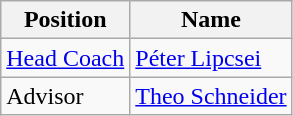<table class="wikitable">
<tr>
<th>Position</th>
<th>Name</th>
</tr>
<tr>
<td><a href='#'>Head Coach</a></td>
<td> <a href='#'>Péter Lipcsei</a></td>
</tr>
<tr>
<td>Advisor</td>
<td> <a href='#'>Theo Schneider</a></td>
</tr>
</table>
